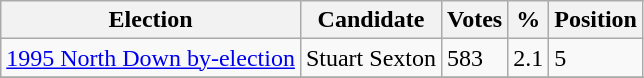<table class="wikitable sortable">
<tr>
<th>Election</th>
<th>Candidate</th>
<th>Votes</th>
<th>%</th>
<th>Position</th>
</tr>
<tr>
<td><a href='#'>1995 North Down by-election</a></td>
<td>Stuart Sexton</td>
<td>583</td>
<td>2.1</td>
<td>5</td>
</tr>
<tr>
</tr>
</table>
